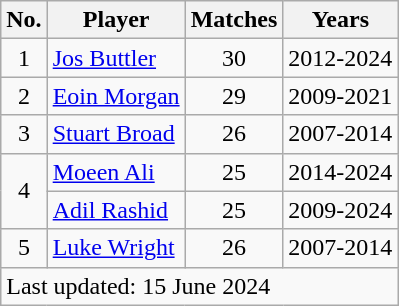<table class="wikitable" style="text-align: left;">
<tr>
<th>No.</th>
<th>Player</th>
<th>Matches</th>
<th>Years</th>
</tr>
<tr>
<td align=center>1</td>
<td><a href='#'>Jos Buttler</a></td>
<td align=center>30</td>
<td>2012-2024</td>
</tr>
<tr>
<td align=center>2</td>
<td><a href='#'>Eoin Morgan</a></td>
<td align=center>29</td>
<td>2009-2021</td>
</tr>
<tr>
<td align=center>3</td>
<td><a href='#'>Stuart Broad</a></td>
<td align=center>26</td>
<td>2007-2014</td>
</tr>
<tr>
<td align=center rowspan="2">4</td>
<td><a href='#'>Moeen Ali</a></td>
<td align=center>25</td>
<td>2014-2024</td>
</tr>
<tr>
<td><a href='#'>Adil Rashid</a></td>
<td align=center>25</td>
<td>2009-2024</td>
</tr>
<tr>
<td align=center>5</td>
<td><a href='#'>Luke Wright</a></td>
<td align=center>26</td>
<td>2007-2014</td>
</tr>
<tr>
<td colspan="7">Last updated: 15 June 2024</td>
</tr>
</table>
